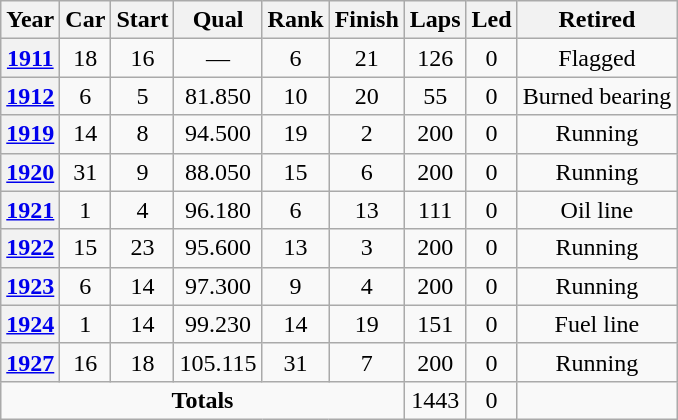<table class="wikitable" style="text-align:center">
<tr>
<th>Year</th>
<th>Car</th>
<th>Start</th>
<th>Qual</th>
<th>Rank</th>
<th>Finish</th>
<th>Laps</th>
<th>Led</th>
<th>Retired</th>
</tr>
<tr>
<th><a href='#'>1911</a></th>
<td>18</td>
<td>16</td>
<td>—</td>
<td>6</td>
<td>21</td>
<td>126</td>
<td>0</td>
<td>Flagged</td>
</tr>
<tr>
<th><a href='#'>1912</a></th>
<td>6</td>
<td>5</td>
<td>81.850</td>
<td>10</td>
<td>20</td>
<td>55</td>
<td>0</td>
<td>Burned bearing</td>
</tr>
<tr>
<th><a href='#'>1919</a></th>
<td>14</td>
<td>8</td>
<td>94.500</td>
<td>19</td>
<td>2</td>
<td>200</td>
<td>0</td>
<td>Running</td>
</tr>
<tr>
<th><a href='#'>1920</a></th>
<td>31</td>
<td>9</td>
<td>88.050</td>
<td>15</td>
<td>6</td>
<td>200</td>
<td>0</td>
<td>Running</td>
</tr>
<tr>
<th><a href='#'>1921</a></th>
<td>1</td>
<td>4</td>
<td>96.180</td>
<td>6</td>
<td>13</td>
<td>111</td>
<td>0</td>
<td>Oil line</td>
</tr>
<tr>
<th><a href='#'>1922</a></th>
<td>15</td>
<td>23</td>
<td>95.600</td>
<td>13</td>
<td>3</td>
<td>200</td>
<td>0</td>
<td>Running</td>
</tr>
<tr>
<th><a href='#'>1923</a></th>
<td>6</td>
<td>14</td>
<td>97.300</td>
<td>9</td>
<td>4</td>
<td>200</td>
<td>0</td>
<td>Running</td>
</tr>
<tr>
<th><a href='#'>1924</a></th>
<td>1</td>
<td>14</td>
<td>99.230</td>
<td>14</td>
<td>19</td>
<td>151</td>
<td>0</td>
<td>Fuel line</td>
</tr>
<tr>
<th><a href='#'>1927</a></th>
<td>16</td>
<td>18</td>
<td>105.115</td>
<td>31</td>
<td>7</td>
<td>200</td>
<td>0</td>
<td>Running</td>
</tr>
<tr>
<td colspan=6><strong>Totals</strong></td>
<td>1443</td>
<td>0</td>
<td></td>
</tr>
</table>
